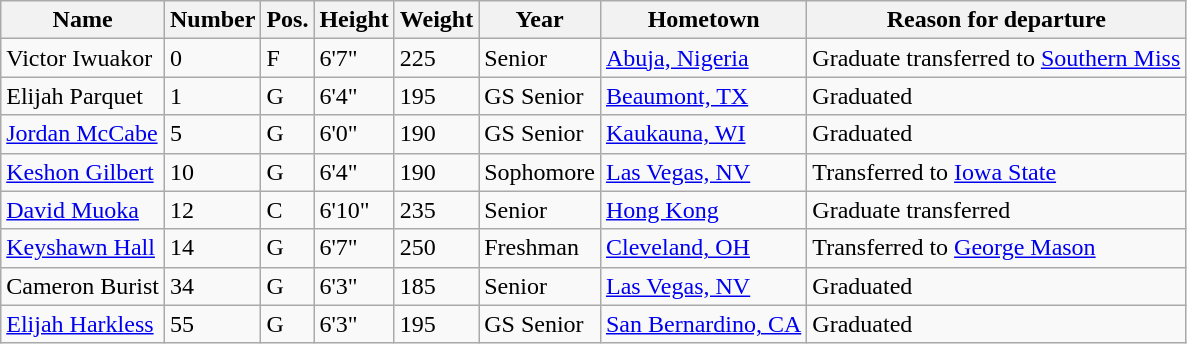<table class="wikitable sortable" border="1">
<tr>
<th>Name</th>
<th>Number</th>
<th>Pos.</th>
<th>Height</th>
<th>Weight</th>
<th>Year</th>
<th>Hometown</th>
<th class="unsortable">Reason for departure</th>
</tr>
<tr>
<td>Victor Iwuakor</td>
<td>0</td>
<td>F</td>
<td>6'7"</td>
<td>225</td>
<td>Senior</td>
<td><a href='#'>Abuja, Nigeria</a></td>
<td>Graduate transferred to <a href='#'>Southern Miss</a></td>
</tr>
<tr>
<td>Elijah Parquet</td>
<td>1</td>
<td>G</td>
<td>6'4"</td>
<td>195</td>
<td>GS Senior</td>
<td><a href='#'>Beaumont, TX</a></td>
<td>Graduated</td>
</tr>
<tr>
<td><a href='#'>Jordan McCabe</a></td>
<td>5</td>
<td>G</td>
<td>6'0"</td>
<td>190</td>
<td>GS Senior</td>
<td><a href='#'>Kaukauna, WI</a></td>
<td>Graduated</td>
</tr>
<tr>
<td><a href='#'>Keshon Gilbert</a></td>
<td>10</td>
<td>G</td>
<td>6'4"</td>
<td>190</td>
<td>Sophomore</td>
<td><a href='#'>Las Vegas, NV</a></td>
<td>Transferred to <a href='#'>Iowa State</a></td>
</tr>
<tr>
<td><a href='#'>David Muoka</a></td>
<td>12</td>
<td>C</td>
<td>6'10"</td>
<td>235</td>
<td>Senior</td>
<td><a href='#'>Hong Kong</a></td>
<td>Graduate transferred</td>
</tr>
<tr>
<td><a href='#'>Keyshawn Hall</a></td>
<td>14</td>
<td>G</td>
<td>6'7"</td>
<td>250</td>
<td>Freshman</td>
<td><a href='#'>Cleveland, OH</a></td>
<td>Transferred to <a href='#'>George Mason</a></td>
</tr>
<tr>
<td>Cameron Burist</td>
<td>34</td>
<td>G</td>
<td>6'3"</td>
<td>185</td>
<td>Senior</td>
<td><a href='#'>Las Vegas, NV</a></td>
<td>Graduated</td>
</tr>
<tr>
<td><a href='#'>Elijah Harkless</a></td>
<td>55</td>
<td>G</td>
<td>6'3"</td>
<td>195</td>
<td>GS Senior</td>
<td><a href='#'>San Bernardino, CA</a></td>
<td>Graduated</td>
</tr>
</table>
